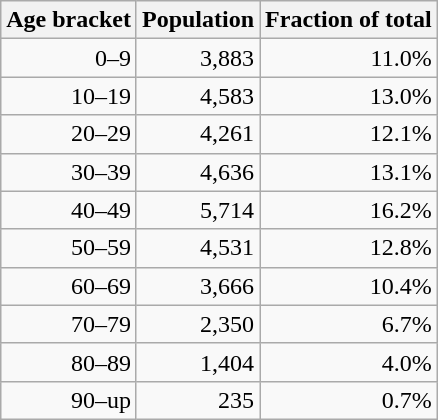<table class="wikitable">
<tr>
<th>Age bracket</th>
<th>Population</th>
<th>Fraction of total</th>
</tr>
<tr align="right">
<td>0–9</td>
<td>3,883</td>
<td>11.0%</td>
</tr>
<tr align="right">
<td>10–19</td>
<td>4,583</td>
<td>13.0%</td>
</tr>
<tr align="right">
<td>20–29</td>
<td>4,261</td>
<td>12.1%</td>
</tr>
<tr align="right">
<td>30–39</td>
<td>4,636</td>
<td>13.1%</td>
</tr>
<tr align="right">
<td>40–49</td>
<td>5,714</td>
<td>16.2%</td>
</tr>
<tr align="right">
<td>50–59</td>
<td>4,531</td>
<td>12.8%</td>
</tr>
<tr align="right">
<td>60–69</td>
<td>3,666</td>
<td>10.4%</td>
</tr>
<tr align="right">
<td>70–79</td>
<td>2,350</td>
<td>6.7%</td>
</tr>
<tr align="right">
<td>80–89</td>
<td>1,404</td>
<td>4.0%</td>
</tr>
<tr align="right">
<td>90–up</td>
<td>235</td>
<td>0.7%</td>
</tr>
</table>
